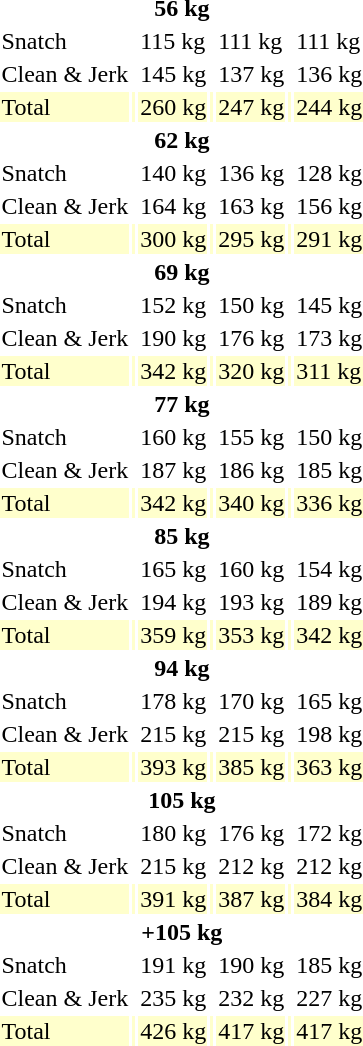<table>
<tr>
<th colspan=7>56 kg</th>
</tr>
<tr>
<td>Snatch</td>
<td></td>
<td>115 kg</td>
<td></td>
<td>111 kg</td>
<td></td>
<td>111 kg</td>
</tr>
<tr>
<td>Clean & Jerk</td>
<td></td>
<td>145 kg</td>
<td></td>
<td>137 kg</td>
<td></td>
<td>136 kg</td>
</tr>
<tr bgcolor=ffffcc>
<td>Total</td>
<td></td>
<td>260 kg</td>
<td></td>
<td>247 kg</td>
<td></td>
<td>244 kg</td>
</tr>
<tr>
<th colspan=7>62 kg</th>
</tr>
<tr>
<td>Snatch</td>
<td></td>
<td>140 kg</td>
<td></td>
<td>136 kg</td>
<td></td>
<td>128 kg</td>
</tr>
<tr>
<td>Clean & Jerk</td>
<td></td>
<td>164 kg</td>
<td></td>
<td>163 kg</td>
<td></td>
<td>156 kg</td>
</tr>
<tr bgcolor=ffffcc>
<td>Total</td>
<td></td>
<td>300 kg</td>
<td></td>
<td>295 kg</td>
<td></td>
<td>291 kg</td>
</tr>
<tr>
<th colspan=7>69 kg</th>
</tr>
<tr>
<td>Snatch</td>
<td></td>
<td>152 kg</td>
<td></td>
<td>150 kg</td>
<td></td>
<td>145 kg</td>
</tr>
<tr>
<td>Clean & Jerk</td>
<td></td>
<td>190 kg</td>
<td></td>
<td>176 kg</td>
<td></td>
<td>173 kg</td>
</tr>
<tr bgcolor=ffffcc>
<td>Total</td>
<td></td>
<td>342 kg</td>
<td></td>
<td>320 kg</td>
<td></td>
<td>311 kg</td>
</tr>
<tr>
<th colspan=7>77 kg</th>
</tr>
<tr>
<td>Snatch</td>
<td></td>
<td>160 kg</td>
<td></td>
<td>155 kg</td>
<td></td>
<td>150 kg</td>
</tr>
<tr>
<td>Clean & Jerk</td>
<td></td>
<td>187 kg</td>
<td></td>
<td>186 kg</td>
<td></td>
<td>185 kg</td>
</tr>
<tr bgcolor=ffffcc>
<td>Total</td>
<td></td>
<td>342 kg</td>
<td></td>
<td>340 kg</td>
<td></td>
<td>336 kg</td>
</tr>
<tr>
<th colspan=7>85 kg</th>
</tr>
<tr>
<td>Snatch</td>
<td></td>
<td>165 kg</td>
<td></td>
<td>160 kg</td>
<td></td>
<td>154 kg</td>
</tr>
<tr>
<td>Clean & Jerk</td>
<td></td>
<td>194 kg</td>
<td></td>
<td>193 kg</td>
<td></td>
<td>189 kg</td>
</tr>
<tr bgcolor=ffffcc>
<td>Total</td>
<td></td>
<td>359 kg</td>
<td></td>
<td>353 kg</td>
<td></td>
<td>342 kg</td>
</tr>
<tr>
<th colspan=7>94 kg</th>
</tr>
<tr>
<td>Snatch</td>
<td></td>
<td>178 kg</td>
<td></td>
<td>170 kg</td>
<td></td>
<td>165 kg</td>
</tr>
<tr>
<td>Clean & Jerk</td>
<td></td>
<td>215 kg</td>
<td></td>
<td>215 kg</td>
<td></td>
<td>198 kg</td>
</tr>
<tr bgcolor=ffffcc>
<td>Total</td>
<td></td>
<td>393 kg</td>
<td></td>
<td>385 kg</td>
<td></td>
<td>363 kg</td>
</tr>
<tr>
<th colspan=7>105 kg</th>
</tr>
<tr>
<td>Snatch</td>
<td></td>
<td>180 kg</td>
<td></td>
<td>176 kg</td>
<td></td>
<td>172 kg</td>
</tr>
<tr>
<td>Clean & Jerk</td>
<td></td>
<td>215 kg</td>
<td></td>
<td>212 kg</td>
<td></td>
<td>212 kg</td>
</tr>
<tr bgcolor=ffffcc>
<td>Total</td>
<td></td>
<td>391 kg</td>
<td></td>
<td>387 kg</td>
<td></td>
<td>384 kg</td>
</tr>
<tr>
<th colspan=7>+105 kg</th>
</tr>
<tr>
<td>Snatch</td>
<td></td>
<td>191 kg</td>
<td></td>
<td>190 kg</td>
<td></td>
<td>185 kg</td>
</tr>
<tr>
<td>Clean & Jerk</td>
<td></td>
<td>235 kg</td>
<td></td>
<td>232 kg</td>
<td></td>
<td>227 kg</td>
</tr>
<tr bgcolor=ffffcc>
<td>Total</td>
<td></td>
<td>426 kg</td>
<td></td>
<td>417 kg</td>
<td></td>
<td>417 kg</td>
</tr>
</table>
